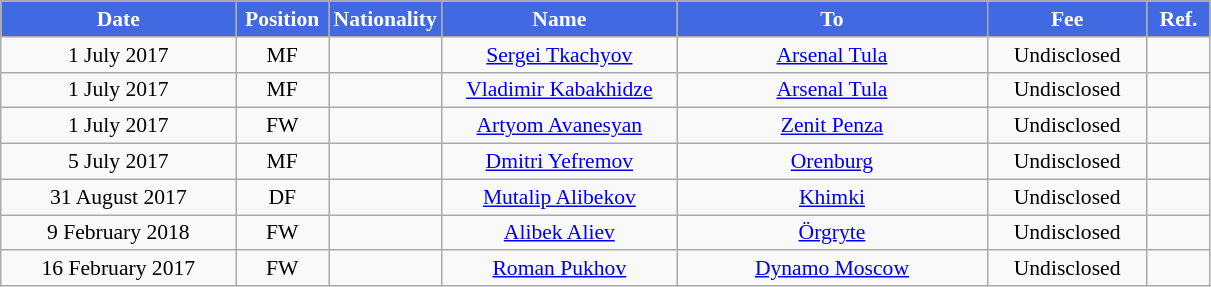<table class="wikitable"  style="text-align:center; font-size:90%; ">
<tr>
<th style="background:#4169E1; color:white; width:150px;">Date</th>
<th style="background:#4169E1; color:white; width:55px;">Position</th>
<th style="background:#4169E1; color:white; width:55px;">Nationality</th>
<th style="background:#4169E1; color:white; width:150px;">Name</th>
<th style="background:#4169E1; color:white; width:200px;">To</th>
<th style="background:#4169E1; color:white; width:100px;">Fee</th>
<th style="background:#4169E1; color:white; width:35px;">Ref.</th>
</tr>
<tr>
<td>1 July 2017</td>
<td>MF</td>
<td></td>
<td><a href='#'>Sergei Tkachyov</a></td>
<td><a href='#'>Arsenal Tula</a></td>
<td>Undisclosed</td>
<td></td>
</tr>
<tr>
<td>1 July 2017</td>
<td>MF</td>
<td></td>
<td><a href='#'>Vladimir Kabakhidze</a></td>
<td><a href='#'>Arsenal Tula</a></td>
<td>Undisclosed</td>
<td></td>
</tr>
<tr>
<td>1 July 2017</td>
<td>FW</td>
<td></td>
<td><a href='#'>Artyom Avanesyan</a></td>
<td><a href='#'>Zenit Penza</a></td>
<td>Undisclosed</td>
<td></td>
</tr>
<tr>
<td>5 July 2017</td>
<td>MF</td>
<td></td>
<td><a href='#'>Dmitri Yefremov</a></td>
<td><a href='#'>Orenburg</a></td>
<td>Undisclosed</td>
<td></td>
</tr>
<tr>
<td>31 August 2017</td>
<td>DF</td>
<td></td>
<td><a href='#'>Mutalip Alibekov</a></td>
<td><a href='#'>Khimki</a></td>
<td>Undisclosed</td>
<td></td>
</tr>
<tr>
<td>9 February 2018</td>
<td>FW</td>
<td></td>
<td><a href='#'>Alibek Aliev</a></td>
<td><a href='#'>Örgryte</a></td>
<td>Undisclosed</td>
<td></td>
</tr>
<tr>
<td>16 February 2017</td>
<td>FW</td>
<td></td>
<td><a href='#'>Roman Pukhov</a></td>
<td><a href='#'>Dynamo Moscow</a></td>
<td>Undisclosed</td>
<td></td>
</tr>
</table>
